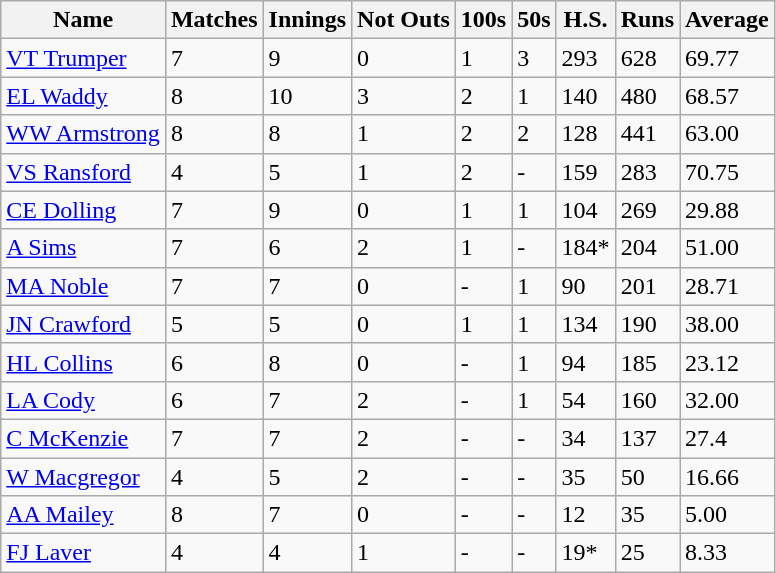<table class="wikitable">
<tr>
<th>Name</th>
<th>Matches</th>
<th>Innings</th>
<th>Not Outs</th>
<th>100s</th>
<th>50s</th>
<th>H.S.</th>
<th>Runs</th>
<th>Average</th>
</tr>
<tr>
<td><a href='#'>VT Trumper</a></td>
<td>7</td>
<td>9</td>
<td>0</td>
<td>1</td>
<td>3</td>
<td>293</td>
<td>628</td>
<td>69.77</td>
</tr>
<tr>
<td><a href='#'>EL Waddy</a></td>
<td>8</td>
<td>10</td>
<td>3</td>
<td>2</td>
<td>1</td>
<td>140</td>
<td>480</td>
<td>68.57</td>
</tr>
<tr>
<td><a href='#'>WW Armstrong</a></td>
<td>8</td>
<td>8</td>
<td>1</td>
<td>2</td>
<td>2</td>
<td>128</td>
<td>441</td>
<td>63.00</td>
</tr>
<tr>
<td><a href='#'>VS Ransford</a></td>
<td>4</td>
<td>5</td>
<td>1</td>
<td>2</td>
<td>-</td>
<td>159</td>
<td>283</td>
<td>70.75</td>
</tr>
<tr>
<td><a href='#'>CE Dolling</a></td>
<td>7</td>
<td>9</td>
<td>0</td>
<td>1</td>
<td>1</td>
<td>104</td>
<td>269</td>
<td>29.88</td>
</tr>
<tr>
<td><a href='#'>A Sims</a></td>
<td>7</td>
<td>6</td>
<td>2</td>
<td>1</td>
<td>-</td>
<td>184*</td>
<td>204</td>
<td>51.00</td>
</tr>
<tr>
<td><a href='#'>MA Noble</a></td>
<td>7</td>
<td>7</td>
<td>0</td>
<td>-</td>
<td>1</td>
<td>90</td>
<td>201</td>
<td>28.71</td>
</tr>
<tr>
<td><a href='#'>JN Crawford</a></td>
<td>5</td>
<td>5</td>
<td>0</td>
<td>1</td>
<td>1</td>
<td>134</td>
<td>190</td>
<td>38.00</td>
</tr>
<tr>
<td><a href='#'>HL Collins</a></td>
<td>6</td>
<td>8</td>
<td>0</td>
<td>-</td>
<td>1</td>
<td>94</td>
<td>185</td>
<td>23.12</td>
</tr>
<tr>
<td><a href='#'>LA Cody</a></td>
<td>6</td>
<td>7</td>
<td>2</td>
<td>-</td>
<td>1</td>
<td>54</td>
<td>160</td>
<td>32.00</td>
</tr>
<tr>
<td><a href='#'>C McKenzie</a></td>
<td>7</td>
<td>7</td>
<td>2</td>
<td>-</td>
<td>-</td>
<td>34</td>
<td>137</td>
<td>27.4</td>
</tr>
<tr>
<td><a href='#'>W Macgregor</a></td>
<td>4</td>
<td>5</td>
<td>2</td>
<td>-</td>
<td>-</td>
<td>35</td>
<td>50</td>
<td>16.66</td>
</tr>
<tr>
<td><a href='#'>AA Mailey</a></td>
<td>8</td>
<td>7</td>
<td>0</td>
<td>-</td>
<td>-</td>
<td>12</td>
<td>35</td>
<td>5.00</td>
</tr>
<tr>
<td><a href='#'>FJ Laver</a></td>
<td>4</td>
<td>4</td>
<td>1</td>
<td>-</td>
<td>-</td>
<td>19*</td>
<td>25</td>
<td>8.33</td>
</tr>
</table>
